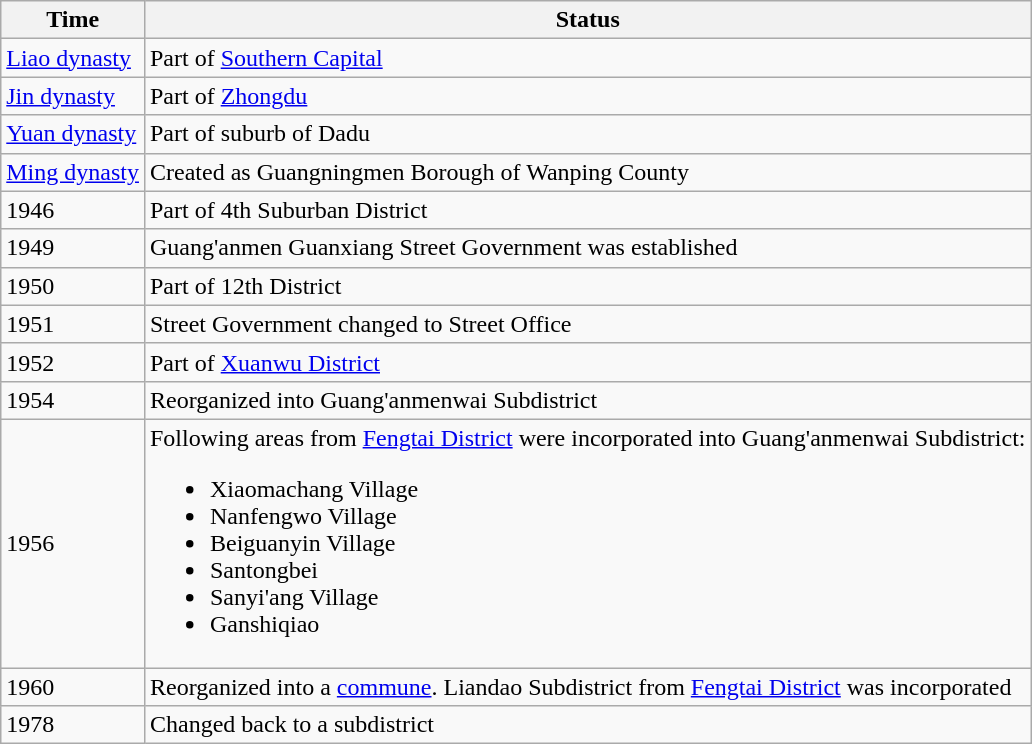<table class="wikitable">
<tr>
<th>Time</th>
<th>Status</th>
</tr>
<tr>
<td><a href='#'>Liao dynasty</a></td>
<td>Part of <a href='#'>Southern Capital</a></td>
</tr>
<tr>
<td><a href='#'>Jin dynasty</a></td>
<td>Part of <a href='#'>Zhongdu</a></td>
</tr>
<tr>
<td><a href='#'>Yuan dynasty</a></td>
<td>Part of suburb of Dadu</td>
</tr>
<tr>
<td><a href='#'>Ming dynasty</a></td>
<td>Created as Guangningmen Borough of Wanping County</td>
</tr>
<tr>
<td>1946</td>
<td>Part of 4th Suburban District</td>
</tr>
<tr>
<td>1949</td>
<td>Guang'anmen Guanxiang Street Government was established</td>
</tr>
<tr>
<td>1950</td>
<td>Part of 12th District</td>
</tr>
<tr>
<td>1951</td>
<td>Street Government changed to Street Office</td>
</tr>
<tr>
<td>1952</td>
<td>Part of <a href='#'>Xuanwu District</a></td>
</tr>
<tr>
<td>1954</td>
<td>Reorganized into Guang'anmenwai Subdistrict</td>
</tr>
<tr>
<td>1956</td>
<td>Following areas from <a href='#'>Fengtai District</a> were incorporated into Guang'anmenwai Subdistrict:<br><ul><li>Xiaomachang Village</li><li>Nanfengwo Village</li><li>Beiguanyin Village</li><li>Santongbei</li><li>Sanyi'ang Village</li><li>Ganshiqiao</li></ul></td>
</tr>
<tr>
<td>1960</td>
<td>Reorganized into a <a href='#'>commune</a>. Liandao Subdistrict from <a href='#'>Fengtai District</a> was incorporated</td>
</tr>
<tr>
<td>1978</td>
<td>Changed back to a subdistrict</td>
</tr>
</table>
